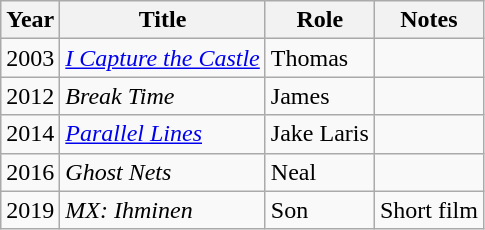<table class="wikitable unsortable">
<tr>
<th>Year</th>
<th>Title</th>
<th>Role</th>
<th class="unsortable">Notes</th>
</tr>
<tr>
<td>2003</td>
<td><em><a href='#'>I Capture the Castle</a></em></td>
<td>Thomas</td>
<td></td>
</tr>
<tr>
<td>2012</td>
<td><em>Break Time</em></td>
<td>James</td>
<td></td>
</tr>
<tr>
<td>2014</td>
<td><em><a href='#'>Parallel Lines</a></em></td>
<td>Jake Laris</td>
<td></td>
</tr>
<tr>
<td>2016</td>
<td><em>Ghost Nets</em></td>
<td>Neal</td>
<td></td>
</tr>
<tr>
<td>2019</td>
<td><em>MX: Ihminen</em></td>
<td>Son</td>
<td>Short film</td>
</tr>
</table>
